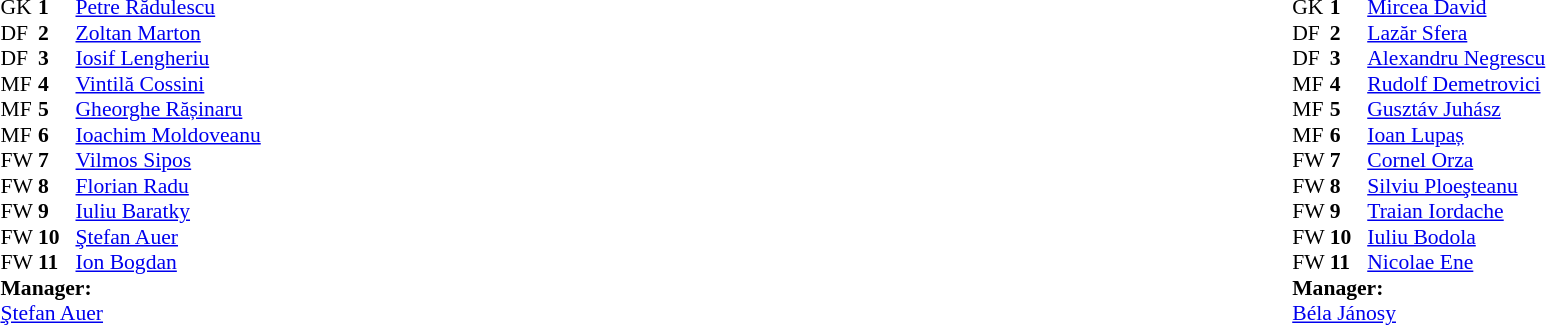<table style="width:100%;">
<tr>
<td style="vertical-align:top; width:50%;"><br><table style="font-size: 90%" cellspacing="0" cellpadding="0">
<tr>
<th width=25></th>
<th width=25></th>
</tr>
<tr>
<td>GK</td>
<td><strong>1</strong></td>
<td> <a href='#'>Petre Rădulescu</a></td>
</tr>
<tr>
<td>DF</td>
<td><strong>2</strong></td>
<td> <a href='#'>Zoltan Marton</a></td>
</tr>
<tr>
<td>DF</td>
<td><strong>3</strong></td>
<td> <a href='#'>Iosif Lengheriu</a></td>
</tr>
<tr>
<td>MF</td>
<td><strong>4</strong></td>
<td> <a href='#'>Vintilă Cossini</a></td>
</tr>
<tr>
<td>MF</td>
<td><strong>5</strong></td>
<td> <a href='#'>Gheorghe Rășinaru</a></td>
</tr>
<tr>
<td>MF</td>
<td><strong>6</strong></td>
<td> <a href='#'>Ioachim Moldoveanu</a></td>
</tr>
<tr>
<td>FW</td>
<td><strong>7</strong></td>
<td> <a href='#'>Vilmos Sipos</a></td>
</tr>
<tr>
<td>FW</td>
<td><strong>8</strong></td>
<td> <a href='#'>Florian Radu</a></td>
</tr>
<tr>
<td>FW</td>
<td><strong>9</strong></td>
<td> <a href='#'>Iuliu Baratky</a></td>
</tr>
<tr>
<td>FW</td>
<td><strong>10</strong></td>
<td> <a href='#'>Ştefan Auer</a></td>
</tr>
<tr>
<td>FW</td>
<td><strong>11</strong></td>
<td> <a href='#'>Ion Bogdan</a></td>
</tr>
<tr>
<td colspan=3><strong>Manager:</strong></td>
</tr>
<tr>
<td colspan=4> <a href='#'>Ştefan Auer</a></td>
</tr>
</table>
</td>
<td valign="top"></td>
<td style="vertical-align:top; width:50%;"><br><table cellspacing="0" cellpadding="0" style="font-size:90%; margin:auto;">
<tr>
<th width=25></th>
<th width=25></th>
</tr>
<tr>
<td>GK</td>
<td><strong>1</strong></td>
<td> <a href='#'>Mircea David</a></td>
</tr>
<tr>
<td>DF</td>
<td><strong>2</strong></td>
<td> <a href='#'>Lazăr Sfera</a></td>
</tr>
<tr>
<td>DF</td>
<td><strong>3</strong></td>
<td> <a href='#'>Alexandru Negrescu</a></td>
</tr>
<tr>
<td>MF</td>
<td><strong>4</strong></td>
<td> <a href='#'>Rudolf Demetrovici</a></td>
</tr>
<tr>
<td>MF</td>
<td><strong>5</strong></td>
<td> <a href='#'>Gusztáv Juhász</a></td>
</tr>
<tr>
<td>MF</td>
<td><strong>6</strong></td>
<td> <a href='#'>Ioan Lupaș</a></td>
</tr>
<tr>
<td>FW</td>
<td><strong>7</strong></td>
<td> <a href='#'>Cornel Orza</a></td>
</tr>
<tr>
<td>FW</td>
<td><strong>8</strong></td>
<td> <a href='#'>Silviu Ploeşteanu</a></td>
</tr>
<tr>
<td>FW</td>
<td><strong>9</strong></td>
<td> <a href='#'>Traian Iordache</a></td>
</tr>
<tr>
<td>FW</td>
<td><strong>10</strong></td>
<td> <a href='#'>Iuliu Bodola</a></td>
</tr>
<tr>
<td>FW</td>
<td><strong>11</strong></td>
<td> <a href='#'>Nicolae Ene</a></td>
</tr>
<tr>
<td colspan=3><strong>Manager:</strong></td>
</tr>
<tr>
<td colspan=4> <a href='#'>Béla Jánosy</a></td>
</tr>
</table>
</td>
</tr>
</table>
